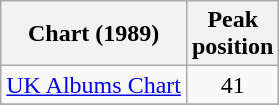<table class="wikitable sortable">
<tr>
<th align="left">Chart (1989)</th>
<th align="center">Peak<br>position</th>
</tr>
<tr>
<td align="left"><a href='#'>UK Albums Chart</a></td>
<td align="center">41</td>
</tr>
<tr>
</tr>
</table>
